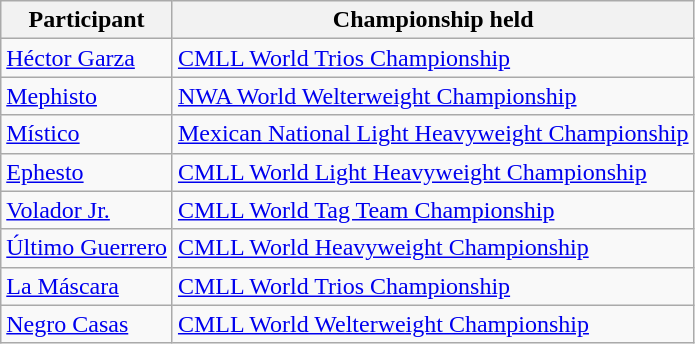<table class="wikitable sortable">
<tr>
<th><strong>Participant</strong></th>
<th><strong>Championship held</strong></th>
</tr>
<tr>
<td><a href='#'>Héctor Garza</a></td>
<td><a href='#'>CMLL World Trios Championship</a></td>
</tr>
<tr>
<td><a href='#'>Mephisto</a></td>
<td><a href='#'>NWA World Welterweight Championship</a></td>
</tr>
<tr>
<td><a href='#'>Místico</a></td>
<td><a href='#'>Mexican National Light Heavyweight Championship</a></td>
</tr>
<tr>
<td><a href='#'>Ephesto</a></td>
<td><a href='#'>CMLL World Light Heavyweight Championship</a></td>
</tr>
<tr>
<td><a href='#'>Volador Jr.</a></td>
<td><a href='#'>CMLL World Tag Team Championship</a></td>
</tr>
<tr>
<td><a href='#'>Último Guerrero</a></td>
<td><a href='#'>CMLL World Heavyweight Championship</a></td>
</tr>
<tr>
<td><a href='#'>La Máscara</a></td>
<td><a href='#'>CMLL World Trios Championship</a></td>
</tr>
<tr>
<td><a href='#'>Negro Casas</a></td>
<td><a href='#'>CMLL World Welterweight Championship</a></td>
</tr>
</table>
